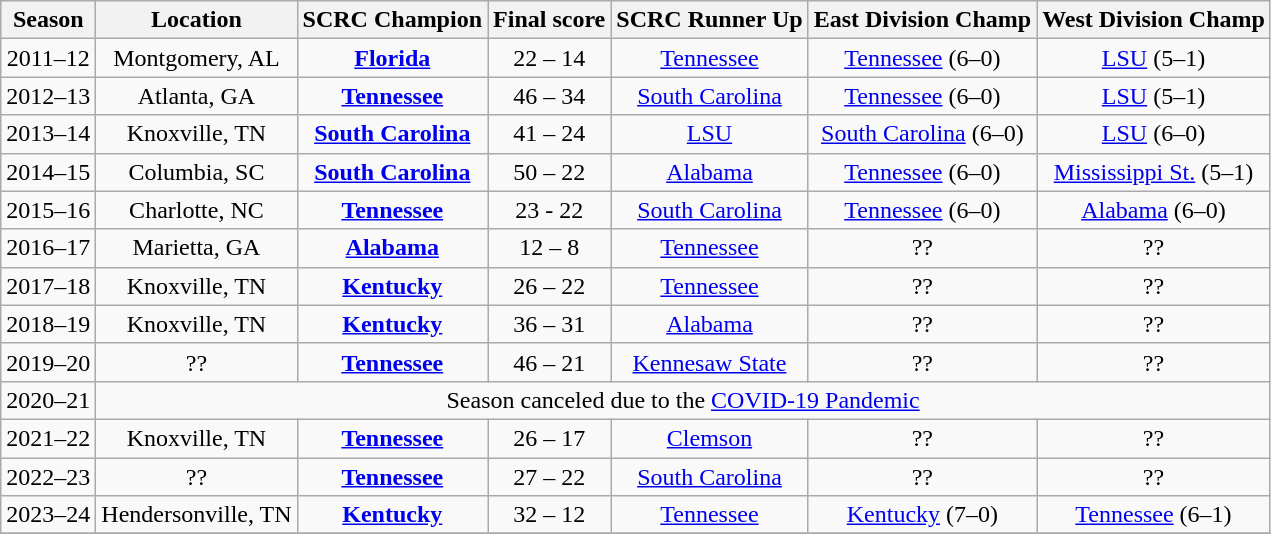<table class="wikitable" style="text-align: center;">
<tr>
<th>Season</th>
<th>Location</th>
<th>SCRC Champion</th>
<th>Final score</th>
<th>SCRC Runner Up</th>
<th>East Division Champ</th>
<th>West Division Champ</th>
</tr>
<tr>
<td>2011–12</td>
<td>Montgomery, AL</td>
<td><strong><a href='#'>Florida</a></strong></td>
<td>22 – 14</td>
<td><a href='#'>Tennessee</a></td>
<td><a href='#'>Tennessee</a> (6–0)</td>
<td><a href='#'>LSU</a> (5–1)</td>
</tr>
<tr>
<td>2012–13</td>
<td>Atlanta, GA</td>
<td><strong><a href='#'>Tennessee</a></strong></td>
<td>46 – 34</td>
<td><a href='#'>South Carolina</a></td>
<td><a href='#'>Tennessee</a> (6–0)</td>
<td><a href='#'>LSU</a> (5–1)</td>
</tr>
<tr>
<td>2013–14</td>
<td>Knoxville, TN</td>
<td><strong><a href='#'>South Carolina</a></strong></td>
<td>41 – 24</td>
<td><a href='#'>LSU</a></td>
<td><a href='#'>South Carolina</a> (6–0)</td>
<td><a href='#'>LSU</a> (6–0)</td>
</tr>
<tr>
<td>2014–15</td>
<td>Columbia, SC</td>
<td><strong><a href='#'>South Carolina</a></strong></td>
<td>50 – 22</td>
<td><a href='#'>Alabama</a></td>
<td><a href='#'>Tennessee</a> (6–0)</td>
<td><a href='#'>Mississippi St.</a> (5–1)</td>
</tr>
<tr>
<td>2015–16</td>
<td>Charlotte, NC</td>
<td><strong><a href='#'>Tennessee</a></strong></td>
<td>23 - 22</td>
<td><a href='#'>South Carolina</a></td>
<td><a href='#'>Tennessee</a> (6–0)</td>
<td><a href='#'>Alabama</a> (6–0)</td>
</tr>
<tr>
<td>2016–17</td>
<td>Marietta, GA</td>
<td><strong><a href='#'>Alabama</a></strong></td>
<td>12 – 8</td>
<td><a href='#'>Tennessee</a></td>
<td>??</td>
<td>??</td>
</tr>
<tr>
<td>2017–18</td>
<td>Knoxville, TN</td>
<td><strong><a href='#'>Kentucky</a></strong></td>
<td>26 – 22</td>
<td><a href='#'>Tennessee</a></td>
<td>??</td>
<td>??</td>
</tr>
<tr>
<td>2018–19</td>
<td>Knoxville, TN</td>
<td><strong><a href='#'>Kentucky</a></strong></td>
<td>36 – 31</td>
<td><a href='#'>Alabama</a></td>
<td>??</td>
<td>??</td>
</tr>
<tr>
<td>2019–20</td>
<td>??</td>
<td><strong><a href='#'>Tennessee</a></strong></td>
<td>46 – 21</td>
<td><a href='#'>Kennesaw State</a></td>
<td>??</td>
<td>??</td>
</tr>
<tr>
<td>2020–21</td>
<td colspan=6>Season canceled due to the <a href='#'>COVID-19 Pandemic</a></td>
</tr>
<tr>
<td>2021–22</td>
<td>Knoxville, TN</td>
<td><strong><a href='#'>Tennessee</a></strong></td>
<td>26 – 17</td>
<td><a href='#'>Clemson</a></td>
<td>??</td>
<td>??</td>
</tr>
<tr>
<td>2022–23</td>
<td>??</td>
<td><strong><a href='#'>Tennessee</a></strong></td>
<td>27 – 22</td>
<td><a href='#'>South Carolina</a></td>
<td>??</td>
<td>??</td>
</tr>
<tr>
<td>2023–24</td>
<td>Hendersonville, TN</td>
<td><strong><a href='#'>Kentucky</a></strong></td>
<td>32 – 12</td>
<td><a href='#'>Tennessee</a></td>
<td><a href='#'>Kentucky</a> (7–0)</td>
<td><a href='#'>Tennessee</a> (6–1)</td>
</tr>
<tr>
</tr>
</table>
